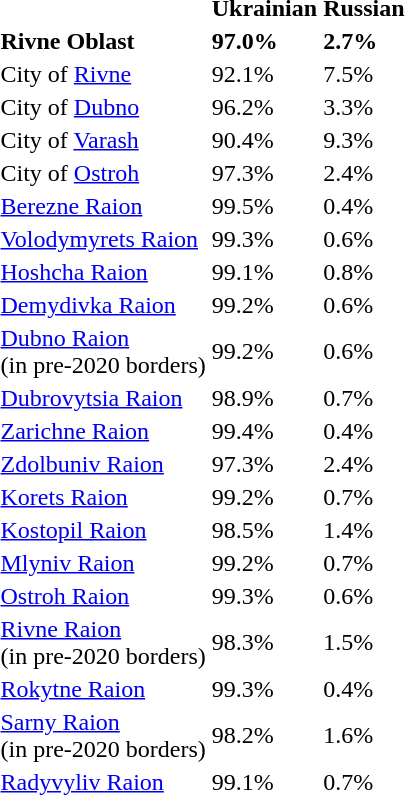<table class="standard sortable">
<tr>
<th></th>
<th>Ukrainian</th>
<th>Russian</th>
</tr>
<tr>
<td><strong>Rivne Oblast</strong></td>
<td><strong>97.0%</strong></td>
<td><strong>2.7%</strong></td>
</tr>
<tr>
<td>City of <a href='#'>Rivne</a></td>
<td>92.1%</td>
<td>7.5%</td>
</tr>
<tr>
<td>City of <a href='#'>Dubno</a></td>
<td>96.2%</td>
<td>3.3%</td>
</tr>
<tr>
<td>City of <a href='#'>Varash</a></td>
<td>90.4%</td>
<td>9.3%</td>
</tr>
<tr>
<td>City of <a href='#'>Ostroh</a></td>
<td>97.3%</td>
<td>2.4%</td>
</tr>
<tr>
<td><a href='#'>Berezne Raion</a></td>
<td>99.5%</td>
<td>0.4%</td>
</tr>
<tr>
<td><a href='#'>Volodymyrets Raion</a></td>
<td>99.3%</td>
<td>0.6%</td>
</tr>
<tr>
<td><a href='#'>Hoshcha Raion</a></td>
<td>99.1%</td>
<td>0.8%</td>
</tr>
<tr>
<td><a href='#'>Demydivka Raion</a></td>
<td>99.2%</td>
<td>0.6%</td>
</tr>
<tr>
<td><a href='#'>Dubno Raion</a><br>(in pre-2020 borders)</td>
<td>99.2%</td>
<td>0.6%</td>
</tr>
<tr>
<td><a href='#'>Dubrovytsia Raion</a></td>
<td>98.9%</td>
<td>0.7%</td>
</tr>
<tr>
<td><a href='#'>Zarichne Raion</a></td>
<td>99.4%</td>
<td>0.4%</td>
</tr>
<tr>
<td><a href='#'>Zdolbuniv Raion</a></td>
<td>97.3%</td>
<td>2.4%</td>
</tr>
<tr>
<td><a href='#'>Korets Raion</a></td>
<td>99.2%</td>
<td>0.7%</td>
</tr>
<tr>
<td><a href='#'>Kostopil Raion</a></td>
<td>98.5%</td>
<td>1.4%</td>
</tr>
<tr>
<td><a href='#'>Mlyniv Raion</a></td>
<td>99.2%</td>
<td>0.7%</td>
</tr>
<tr>
<td><a href='#'>Ostroh Raion</a></td>
<td>99.3%</td>
<td>0.6%</td>
</tr>
<tr>
<td><a href='#'>Rivne Raion</a><br>(in pre-2020 borders)</td>
<td>98.3%</td>
<td>1.5%</td>
</tr>
<tr>
<td><a href='#'>Rokytne Raion</a></td>
<td>99.3%</td>
<td>0.4%</td>
</tr>
<tr>
<td><a href='#'>Sarny Raion</a><br>(in pre-2020 borders)</td>
<td>98.2%</td>
<td>1.6%</td>
</tr>
<tr>
<td><a href='#'>Radyvyliv Raion</a></td>
<td>99.1%</td>
<td>0.7%</td>
</tr>
</table>
